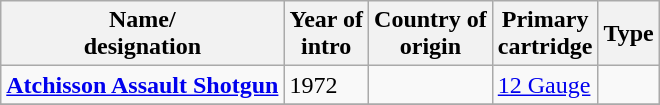<table class="wikitable sortable" float="bottom">
<tr>
<th>Name/<br>designation</th>
<th>Year of<br>intro</th>
<th>Country of<br>origin</th>
<th>Primary<br>cartridge</th>
<th>Type</th>
</tr>
<tr>
<td><strong><a href='#'>Atchisson Assault Shotgun</a></strong></td>
<td>1972</td>
<td></td>
<td><a href='#'>12 Gauge</a></td>
<td></td>
</tr>
<tr>
</tr>
</table>
